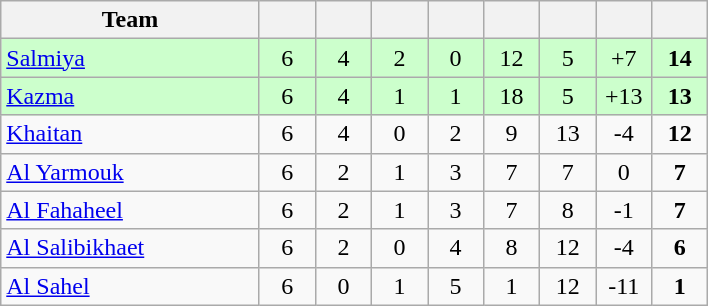<table class="wikitable" style="text-align: center;">
<tr>
<th width=165>Team</th>
<th width=30></th>
<th width=30></th>
<th width=30></th>
<th width=30></th>
<th width=30></th>
<th width=30></th>
<th width=30></th>
<th width=30></th>
</tr>
<tr style="background:#ccffcc;">
<td align=left><a href='#'>Salmiya</a></td>
<td>6</td>
<td>4</td>
<td>2</td>
<td>0</td>
<td>12</td>
<td>5</td>
<td>+7</td>
<td><strong>14</strong></td>
</tr>
<tr style="background:#ccffcc;">
<td align=left><a href='#'>Kazma</a></td>
<td>6</td>
<td>4</td>
<td>1</td>
<td>1</td>
<td>18</td>
<td>5</td>
<td>+13</td>
<td><strong>13</strong></td>
</tr>
<tr>
<td align=left><a href='#'>Khaitan</a></td>
<td>6</td>
<td>4</td>
<td>0</td>
<td>2</td>
<td>9</td>
<td>13</td>
<td>-4</td>
<td><strong>12</strong></td>
</tr>
<tr>
<td align=left><a href='#'>Al Yarmouk</a></td>
<td>6</td>
<td>2</td>
<td>1</td>
<td>3</td>
<td>7</td>
<td>7</td>
<td>0</td>
<td><strong>7</strong></td>
</tr>
<tr>
<td align=left><a href='#'>Al Fahaheel</a></td>
<td>6</td>
<td>2</td>
<td>1</td>
<td>3</td>
<td>7</td>
<td>8</td>
<td>-1</td>
<td><strong>7</strong></td>
</tr>
<tr>
<td align=left><a href='#'>Al Salibikhaet</a></td>
<td>6</td>
<td>2</td>
<td>0</td>
<td>4</td>
<td>8</td>
<td>12</td>
<td>-4</td>
<td><strong>6</strong></td>
</tr>
<tr>
<td align=left><a href='#'>Al Sahel</a></td>
<td>6</td>
<td>0</td>
<td>1</td>
<td>5</td>
<td>1</td>
<td>12</td>
<td>-11</td>
<td><strong>1</strong></td>
</tr>
</table>
